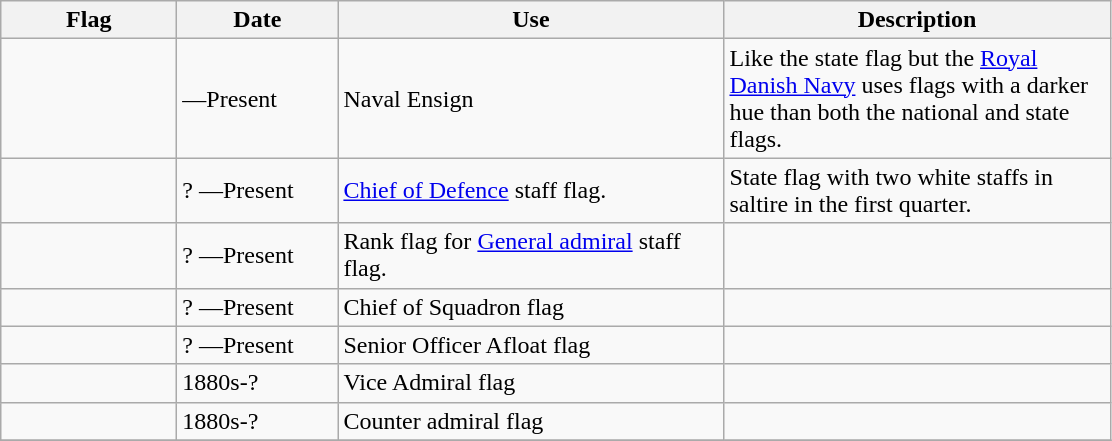<table class="wikitable">
<tr>
<th style="width:110px;">Flag</th>
<th style="width:100px;">Date</th>
<th style="width:250px;">Use</th>
<th style="width:250px;">Description</th>
</tr>
<tr>
<td></td>
<td>—Present</td>
<td>Naval Ensign</td>
<td>Like the state flag but the <a href='#'>Royal Danish Navy</a> uses flags with a darker hue than both the national and state flags.</td>
</tr>
<tr>
<td></td>
<td>? —Present</td>
<td><a href='#'>Chief of Defence</a> staff flag.</td>
<td>State flag with two white staffs in saltire in the first quarter.</td>
</tr>
<tr>
<td></td>
<td>? —Present</td>
<td>Rank flag for <a href='#'>General admiral</a> staff flag.</td>
<td></td>
</tr>
<tr>
<td></td>
<td>? —Present</td>
<td>Chief of Squadron flag</td>
<td></td>
</tr>
<tr>
<td></td>
<td>? —Present</td>
<td>Senior Officer Afloat flag</td>
<td></td>
</tr>
<tr>
<td></td>
<td>1880s-?</td>
<td>Vice Admiral flag</td>
<td></td>
</tr>
<tr>
<td></td>
<td>1880s-?</td>
<td>Counter admiral flag</td>
<td></td>
</tr>
<tr>
</tr>
</table>
